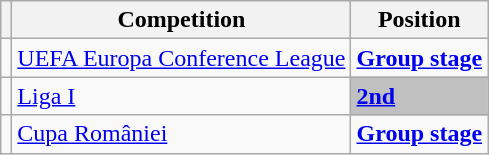<table class="wikitable">
<tr>
<th></th>
<th>Competition</th>
<th>Position</th>
</tr>
<tr>
<td></td>
<td><a href='#'>UEFA Europa Conference League</a></td>
<td><strong><a href='#'>Group stage</a></strong></td>
</tr>
<tr>
<td></td>
<td><a href='#'>Liga I</a></td>
<td style="background:silver;"><strong><a href='#'>2nd</a></strong></td>
</tr>
<tr>
<td></td>
<td><a href='#'>Cupa României</a></td>
<td><strong><a href='#'>Group stage</a></strong></td>
</tr>
</table>
